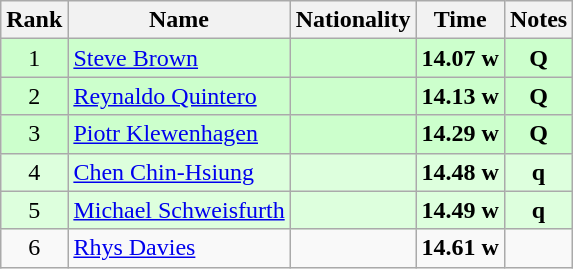<table class="wikitable sortable" style="text-align:center">
<tr>
<th>Rank</th>
<th>Name</th>
<th>Nationality</th>
<th>Time</th>
<th>Notes</th>
</tr>
<tr bgcolor=ccffcc>
<td>1</td>
<td align=left><a href='#'>Steve Brown</a></td>
<td align=left></td>
<td><strong>14.07</strong> <strong>w</strong></td>
<td><strong>Q</strong></td>
</tr>
<tr bgcolor=ccffcc>
<td>2</td>
<td align=left><a href='#'>Reynaldo Quintero</a></td>
<td align=left></td>
<td><strong>14.13</strong> <strong>w</strong></td>
<td><strong>Q</strong></td>
</tr>
<tr bgcolor=ccffcc>
<td>3</td>
<td align=left><a href='#'>Piotr Klewenhagen</a></td>
<td align=left></td>
<td><strong>14.29</strong> <strong>w</strong></td>
<td><strong>Q</strong></td>
</tr>
<tr bgcolor=ddffdd>
<td>4</td>
<td align=left><a href='#'>Chen Chin-Hsiung</a></td>
<td align=left></td>
<td><strong>14.48</strong> <strong>w</strong></td>
<td><strong>q</strong></td>
</tr>
<tr bgcolor=ddffdd>
<td>5</td>
<td align=left><a href='#'>Michael Schweisfurth</a></td>
<td align=left></td>
<td><strong>14.49</strong> <strong>w</strong></td>
<td><strong>q</strong></td>
</tr>
<tr>
<td>6</td>
<td align=left><a href='#'>Rhys Davies</a></td>
<td align=left></td>
<td><strong>14.61</strong> <strong>w</strong></td>
<td></td>
</tr>
</table>
